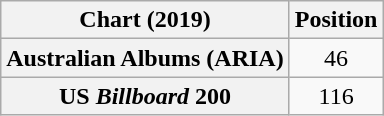<table class="wikitable plainrowheaders" style="text-align:center">
<tr>
<th scope="col">Chart (2019)</th>
<th scope="col">Position</th>
</tr>
<tr>
<th scope="row">Australian Albums (ARIA)</th>
<td>46</td>
</tr>
<tr>
<th scope="row">US <em>Billboard</em> 200</th>
<td>116</td>
</tr>
</table>
